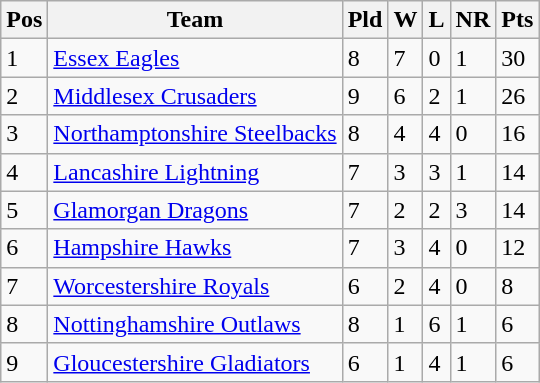<table class="wikitable">
<tr>
<th>Pos</th>
<th>Team</th>
<th>Pld</th>
<th>W</th>
<th>L</th>
<th>NR</th>
<th>Pts</th>
</tr>
<tr>
<td>1</td>
<td><a href='#'>Essex Eagles</a></td>
<td>8</td>
<td>7</td>
<td>0</td>
<td>1</td>
<td>30</td>
</tr>
<tr>
<td>2</td>
<td><a href='#'>Middlesex Crusaders</a></td>
<td>9</td>
<td>6</td>
<td>2</td>
<td>1</td>
<td>26</td>
</tr>
<tr>
<td>3</td>
<td><a href='#'>Northamptonshire Steelbacks</a></td>
<td>8</td>
<td>4</td>
<td>4</td>
<td>0</td>
<td>16</td>
</tr>
<tr>
<td>4</td>
<td><a href='#'>Lancashire Lightning</a></td>
<td>7</td>
<td>3</td>
<td>3</td>
<td>1</td>
<td>14</td>
</tr>
<tr>
<td>5</td>
<td><a href='#'>Glamorgan Dragons</a></td>
<td>7</td>
<td>2</td>
<td>2</td>
<td>3</td>
<td>14</td>
</tr>
<tr>
<td>6</td>
<td><a href='#'>Hampshire Hawks</a></td>
<td>7</td>
<td>3</td>
<td>4</td>
<td>0</td>
<td>12</td>
</tr>
<tr>
<td>7</td>
<td><a href='#'>Worcestershire Royals</a></td>
<td>6</td>
<td>2</td>
<td>4</td>
<td>0</td>
<td>8</td>
</tr>
<tr>
<td>8</td>
<td><a href='#'>Nottinghamshire Outlaws</a></td>
<td>8</td>
<td>1</td>
<td>6</td>
<td>1</td>
<td>6</td>
</tr>
<tr>
<td>9</td>
<td><a href='#'>Gloucestershire Gladiators</a></td>
<td>6</td>
<td>1</td>
<td>4</td>
<td>1</td>
<td>6</td>
</tr>
</table>
